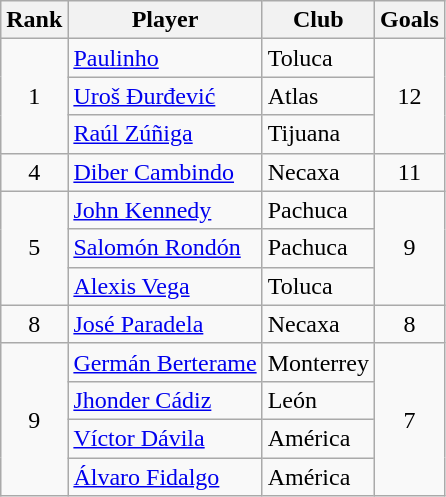<table class="wikitable">
<tr>
<th>Rank</th>
<th>Player</th>
<th>Club</th>
<th>Goals</th>
</tr>
<tr>
<td align=center rowspan=3>1</td>
<td> <a href='#'>Paulinho</a></td>
<td>Toluca</td>
<td align=center rowspan=3>12</td>
</tr>
<tr>
<td> <a href='#'>Uroš Đurđević</a></td>
<td>Atlas</td>
</tr>
<tr>
<td> <a href='#'>Raúl Zúñiga</a></td>
<td>Tijuana</td>
</tr>
<tr>
<td align=center rowspan=1>4</td>
<td> <a href='#'>Diber Cambindo</a></td>
<td>Necaxa</td>
<td align=center rowspan=1>11</td>
</tr>
<tr>
<td align=center rowspan=3>5</td>
<td> <a href='#'>John Kennedy</a></td>
<td>Pachuca</td>
<td align=center rowspan=3>9</td>
</tr>
<tr>
<td> <a href='#'>Salomón Rondón</a></td>
<td>Pachuca</td>
</tr>
<tr>
<td> <a href='#'>Alexis Vega</a></td>
<td>Toluca</td>
</tr>
<tr>
<td align=center rowspan=1>8</td>
<td> <a href='#'>José Paradela</a></td>
<td>Necaxa</td>
<td align=center rowspan=1>8</td>
</tr>
<tr>
<td align=center rowspan=4>9</td>
<td> <a href='#'>Germán Berterame</a></td>
<td>Monterrey</td>
<td align=center rowspan=4>7</td>
</tr>
<tr>
<td> <a href='#'>Jhonder Cádiz</a></td>
<td>León</td>
</tr>
<tr>
<td> <a href='#'>Víctor Dávila</a></td>
<td>América</td>
</tr>
<tr>
<td> <a href='#'>Álvaro Fidalgo</a></td>
<td>América</td>
</tr>
</table>
